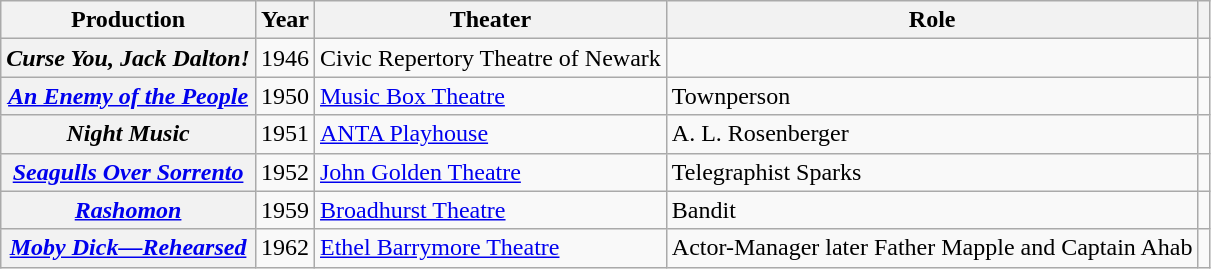<table class="wikitable plainrowheaders sortable" style="margin-right: 0;">
<tr>
<th scope="col">Production</th>
<th scope="col">Year</th>
<th scope="col">Theater</th>
<th scope="col">Role</th>
<th scope="col" class="unsortable"></th>
</tr>
<tr>
<th scope=row><em>Curse You, Jack Dalton!</em></th>
<td>1946</td>
<td>Civic Repertory Theatre of Newark</td>
<td></td>
<td style="text-align: center;"></td>
</tr>
<tr>
<th scope=row><em><a href='#'>An Enemy of the People</a></em></th>
<td>1950</td>
<td><a href='#'>Music Box Theatre</a></td>
<td>Townperson</td>
<td style="text-align: center;"></td>
</tr>
<tr>
<th scope=row><em>Night Music</em></th>
<td>1951</td>
<td><a href='#'>ANTA Playhouse</a></td>
<td>A. L. Rosenberger</td>
<td style="text-align: center;"></td>
</tr>
<tr>
<th scope=row><em><a href='#'>Seagulls Over Sorrento</a></em></th>
<td>1952</td>
<td><a href='#'>John Golden Theatre</a></td>
<td>Telegraphist Sparks</td>
<td style="text-align: center;"></td>
</tr>
<tr>
<th scope=row><em><a href='#'>Rashomon</a></em></th>
<td>1959</td>
<td><a href='#'>Broadhurst Theatre</a></td>
<td>Bandit</td>
<td style="text-align: center;"></td>
</tr>
<tr>
<th scope=row><em><a href='#'>Moby Dick—Rehearsed</a></em></th>
<td>1962</td>
<td><a href='#'>Ethel Barrymore Theatre</a></td>
<td>Actor-Manager later Father Mapple and Captain Ahab</td>
<td style="text-align: center;"></td>
</tr>
</table>
